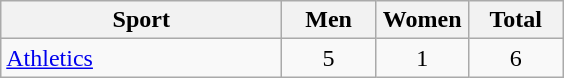<table class="wikitable sortable" style="text-align:center;">
<tr>
<th width="180">Sport</th>
<th width="55">Men</th>
<th width="55">Women</th>
<th width="55">Total</th>
</tr>
<tr>
<td align="left"><a href='#'>Athletics</a></td>
<td>5</td>
<td>1</td>
<td>6</td>
</tr>
</table>
